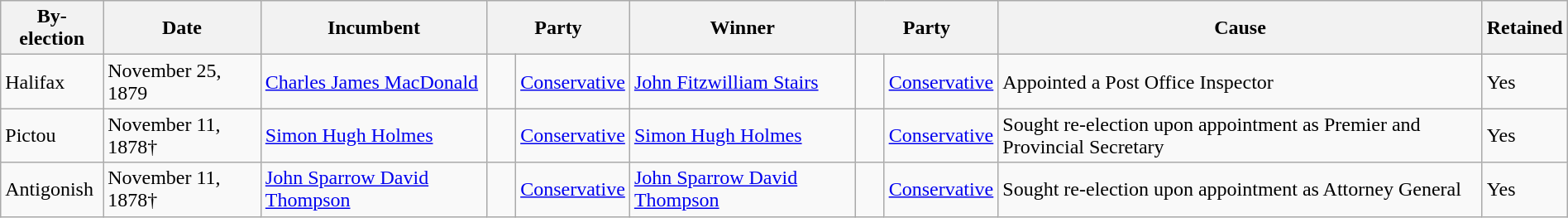<table class=wikitable style="width:100%">
<tr>
<th>By-election</th>
<th>Date</th>
<th>Incumbent</th>
<th colspan=2>Party</th>
<th>Winner</th>
<th colspan=2>Party</th>
<th>Cause</th>
<th>Retained</th>
</tr>
<tr>
<td>Halifax</td>
<td>November 25, 1879</td>
<td><a href='#'>Charles James MacDonald</a></td>
<td>    </td>
<td><a href='#'>Conservative</a></td>
<td><a href='#'>John Fitzwilliam Stairs</a></td>
<td>    </td>
<td><a href='#'>Conservative</a></td>
<td>Appointed a Post Office Inspector</td>
<td>Yes</td>
</tr>
<tr>
<td>Pictou</td>
<td>November 11, 1878†</td>
<td><a href='#'>Simon Hugh Holmes</a></td>
<td>    </td>
<td><a href='#'>Conservative</a></td>
<td><a href='#'>Simon Hugh Holmes</a></td>
<td>    </td>
<td><a href='#'>Conservative</a></td>
<td>Sought re-election upon appointment as Premier and Provincial Secretary</td>
<td>Yes</td>
</tr>
<tr>
<td>Antigonish</td>
<td>November 11, 1878†</td>
<td><a href='#'>John Sparrow David Thompson</a></td>
<td>    </td>
<td><a href='#'>Conservative</a></td>
<td><a href='#'>John Sparrow David Thompson</a></td>
<td>    </td>
<td><a href='#'>Conservative</a></td>
<td>Sought re-election upon appointment as Attorney General</td>
<td>Yes</td>
</tr>
</table>
